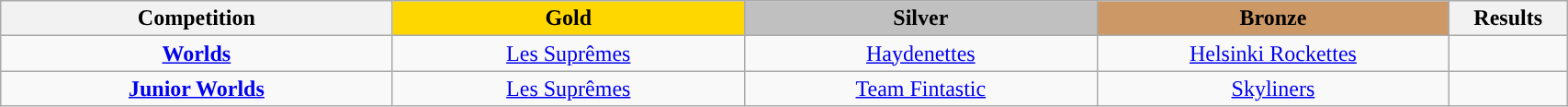<table class="wikitable" style="text-align:center; width:90%;">
<tr>
<th scope="col" style="text-align:center; width:25%;">Competition</th>
<td scope="col" style="text-align:center; width:22.5%; background:gold"><strong>Gold</strong></td>
<td scope="col" style="text-align:center; width:22.5%; background:silver"><strong>Silver</strong></td>
<td scope="col" style="text-align:center; width:22.5%; background:#c96"><strong>Bronze</strong></td>
<th scope="col" style="text-align:center; width:7.5%;">Results</th>
</tr>
<tr>
<td align="center"><strong><a href='#'>Worlds</a></strong></td>
<td><a href='#'>Les Suprêmes</a></td>
<td><a href='#'>Haydenettes</a></td>
<td><a href='#'>Helsinki Rockettes</a></td>
<td align="center"></td>
</tr>
<tr>
<td align="center"><a href='#'><strong>Junior Worlds</strong></a></td>
<td><a href='#'>Les Suprêmes</a></td>
<td><a href='#'>Team Fintastic</a></td>
<td><a href='#'>Skyliners</a></td>
<td align="center"></td>
</tr>
</table>
